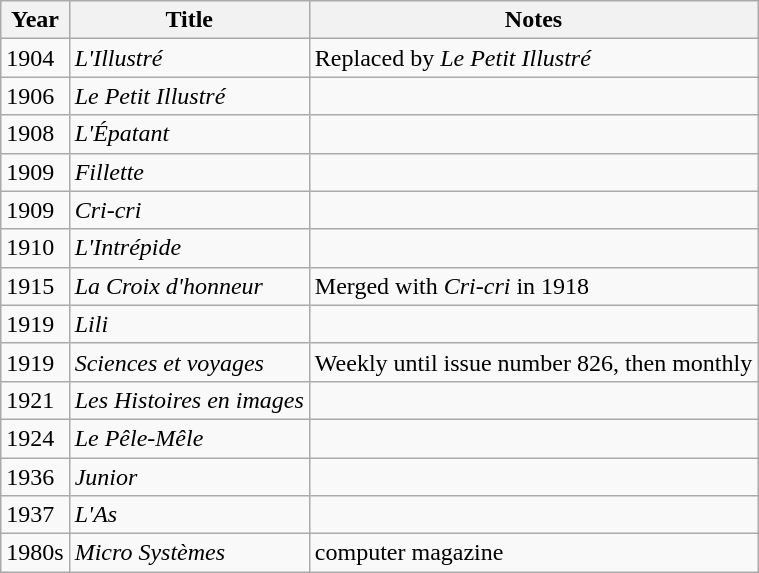<table class="wikitable sortable">
<tr>
<th>Year</th>
<th>Title</th>
<th>Notes</th>
</tr>
<tr>
<td>1904</td>
<td><em>L'Illustré</em>  </td>
<td>Replaced by <em>Le Petit Illustré</em></td>
</tr>
<tr>
<td>1906</td>
<td><em>Le Petit Illustré</em> </td>
<td></td>
</tr>
<tr>
<td>1908</td>
<td><em>L'Épatant</em> </td>
<td></td>
</tr>
<tr>
<td>1909</td>
<td><em>Fillette</em> </td>
<td></td>
</tr>
<tr>
<td>1909</td>
<td><em>Cri-cri</em> </td>
<td></td>
</tr>
<tr>
<td>1910</td>
<td><em>L'Intrépide</em> </td>
<td></td>
</tr>
<tr>
<td>1915</td>
<td><em>La Croix d'honneur</em> </td>
<td>Merged with <em>Cri-cri</em> in 1918</td>
</tr>
<tr>
<td>1919</td>
<td><em>Lili</em> </td>
<td></td>
</tr>
<tr>
<td>1919</td>
<td><em>Sciences et voyages</em> </td>
<td>Weekly until issue number 826, then monthly</td>
</tr>
<tr>
<td>1921</td>
<td><em>Les Histoires en images</em> </td>
<td></td>
</tr>
<tr>
<td>1924</td>
<td><em>Le Pêle-Mêle</em> </td>
<td></td>
</tr>
<tr>
<td>1936</td>
<td><em>Junior</em> </td>
<td></td>
</tr>
<tr>
<td>1937</td>
<td><em>L'As</em> </td>
<td></td>
</tr>
<tr>
<td>1980s</td>
<td><em>Micro Systèmes</em> </td>
<td>computer magazine</td>
</tr>
</table>
